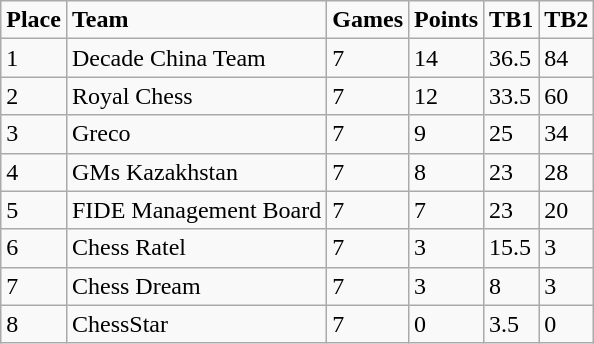<table class="wikitable">
<tr>
<td><strong>Place</strong></td>
<td><strong>Team</strong></td>
<td><strong>Games</strong></td>
<td><strong>Points</strong></td>
<td><strong>TB1</strong></td>
<td><strong>TB2</strong></td>
</tr>
<tr>
<td>1</td>
<td>Decade China Team</td>
<td>7</td>
<td>14</td>
<td>36.5</td>
<td>84</td>
</tr>
<tr>
<td>2</td>
<td>Royal Chess</td>
<td>7</td>
<td>12</td>
<td>33.5</td>
<td>60</td>
</tr>
<tr>
<td>3</td>
<td>Greco</td>
<td>7</td>
<td>9</td>
<td>25</td>
<td>34</td>
</tr>
<tr>
<td>4</td>
<td>GMs Kazakhstan</td>
<td>7</td>
<td>8</td>
<td>23</td>
<td>28</td>
</tr>
<tr>
<td>5</td>
<td>FIDE Management Board</td>
<td>7</td>
<td>7</td>
<td>23</td>
<td>20</td>
</tr>
<tr>
<td>6</td>
<td>Chess Ratel</td>
<td>7</td>
<td>3</td>
<td>15.5</td>
<td>3</td>
</tr>
<tr>
<td>7</td>
<td>Chess Dream</td>
<td>7</td>
<td>3</td>
<td>8</td>
<td>3</td>
</tr>
<tr>
<td>8</td>
<td>ChessStar</td>
<td>7</td>
<td>0</td>
<td>3.5</td>
<td>0</td>
</tr>
</table>
